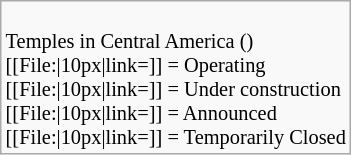<table class="wikitable floatright" style="font-size: 85%;">
<tr>
<td><br>Temples in Central America ()<br>
[[File:|10px|link=]] = Operating<br>
[[File:|10px|link=]] = Under construction<br>
[[File:|10px|link=]] = Announced<br>
[[File:|10px|link=]] = Temporarily Closed</td>
</tr>
</table>
